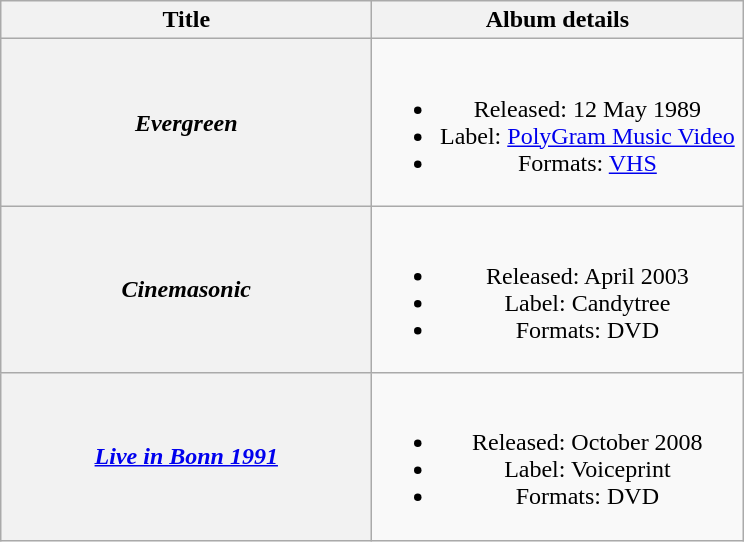<table class="wikitable plainrowheaders" style="text-align:center;">
<tr>
<th scope="col" style="width:15em;">Title</th>
<th scope="col" style="width:15em;">Album details</th>
</tr>
<tr>
<th scope="row"><em>Evergreen</em></th>
<td><br><ul><li>Released: 12 May 1989</li><li>Label: <a href='#'>PolyGram Music Video</a></li><li>Formats: <a href='#'>VHS</a></li></ul></td>
</tr>
<tr>
<th scope="row"><em>Cinemasonic</em></th>
<td><br><ul><li>Released: April 2003</li><li>Label: Candytree</li><li>Formats: DVD</li></ul></td>
</tr>
<tr>
<th scope="row"><em><a href='#'>Live in Bonn 1991</a></em></th>
<td><br><ul><li>Released: October 2008</li><li>Label: Voiceprint</li><li>Formats: DVD</li></ul></td>
</tr>
</table>
